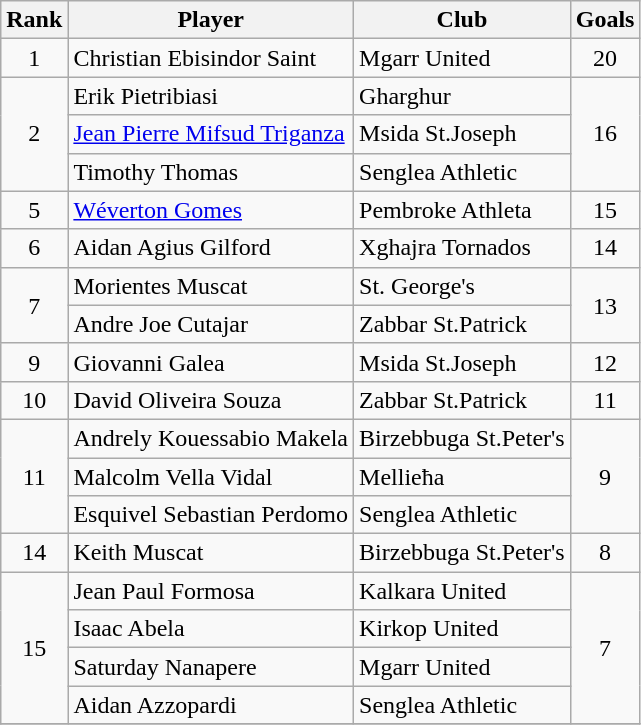<table class="wikitable">
<tr>
<th>Rank</th>
<th>Player</th>
<th>Club</th>
<th>Goals</th>
</tr>
<tr>
<td align="center" rowspan="1">1</td>
<td> Christian Ebisindor Saint</td>
<td>Mgarr United</td>
<td align="center" rowspan="1">20</td>
</tr>
<tr>
<td align="center" rowspan="3">2</td>
<td> Erik Pietribiasi</td>
<td>Gharghur</td>
<td align="center" rowspan="3">16</td>
</tr>
<tr>
<td> <a href='#'>Jean Pierre Mifsud Triganza</a></td>
<td>Msida St.Joseph</td>
</tr>
<tr>
<td> Timothy Thomas</td>
<td>Senglea Athletic</td>
</tr>
<tr>
<td align="center" rowspan="1">5</td>
<td> <a href='#'>Wéverton Gomes</a></td>
<td>Pembroke Athleta</td>
<td align="center" rowspan="1">15</td>
</tr>
<tr>
<td align="center" rowspan="1">6</td>
<td> Aidan Agius Gilford</td>
<td>Xghajra Tornados</td>
<td align="center" rowspan="1">14</td>
</tr>
<tr>
<td align="center" rowspan="2">7</td>
<td> Morientes Muscat</td>
<td>St. George's</td>
<td align="center" rowspan="2">13</td>
</tr>
<tr>
<td> Andre Joe Cutajar</td>
<td>Zabbar St.Patrick</td>
</tr>
<tr>
<td align="center" rowspan="1">9</td>
<td> Giovanni Galea</td>
<td>Msida St.Joseph</td>
<td align="center" rowspan="1">12</td>
</tr>
<tr>
<td align="center" rowspan="1">10</td>
<td> David Oliveira Souza</td>
<td>Zabbar St.Patrick</td>
<td align="center" rowspan="1">11</td>
</tr>
<tr>
<td align="center" rowspan="3">11</td>
<td> Andrely Kouessabio Makela</td>
<td>Birzebbuga St.Peter's</td>
<td align="center" rowspan="3">9</td>
</tr>
<tr>
<td> Malcolm Vella Vidal</td>
<td>Mellieħa</td>
</tr>
<tr>
<td> Esquivel Sebastian Perdomo</td>
<td>Senglea Athletic</td>
</tr>
<tr>
<td align="center" rowspan="1">14</td>
<td> Keith Muscat</td>
<td>Birzebbuga St.Peter's</td>
<td align="center" rowspan="1">8</td>
</tr>
<tr>
<td align="center" rowspan="4">15</td>
<td> Jean Paul Formosa</td>
<td>Kalkara United</td>
<td align="center" rowspan="4">7</td>
</tr>
<tr>
<td> Isaac Abela</td>
<td>Kirkop United</td>
</tr>
<tr>
<td> Saturday Nanapere</td>
<td>Mgarr United</td>
</tr>
<tr>
<td> Aidan Azzopardi</td>
<td>Senglea Athletic</td>
</tr>
<tr>
</tr>
</table>
